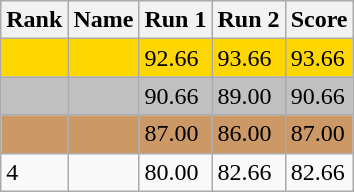<table class="wikitable">
<tr>
<th>Rank</th>
<th>Name</th>
<th>Run 1</th>
<th>Run 2</th>
<th>Score</th>
</tr>
<tr style="background:gold;">
<td></td>
<td></td>
<td>92.66</td>
<td>93.66</td>
<td>93.66</td>
</tr>
<tr style="background:silver;">
<td></td>
<td></td>
<td>90.66</td>
<td>89.00</td>
<td>90.66</td>
</tr>
<tr style="background:#CC9966;">
<td></td>
<td></td>
<td>87.00</td>
<td>86.00</td>
<td>87.00</td>
</tr>
<tr>
<td>4</td>
<td></td>
<td>80.00</td>
<td>82.66</td>
<td>82.66</td>
</tr>
</table>
